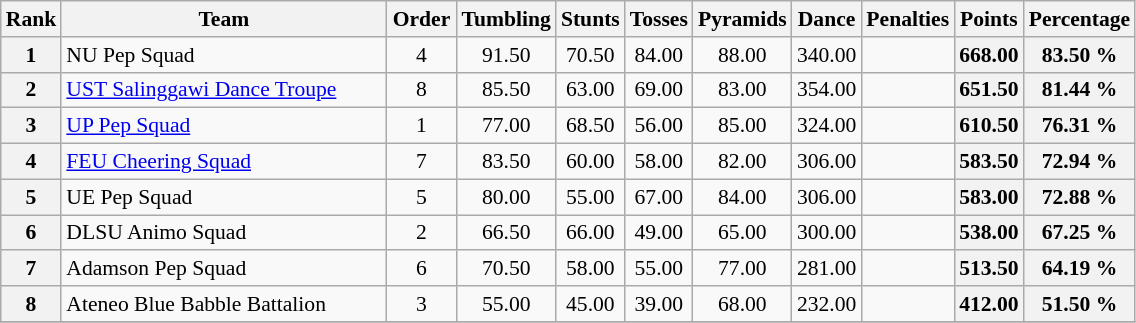<table class="wikitable sortable" style="font-size:90%; text-align:center;">
<tr>
<th style="width:30px;">Rank</th>
<th style="width:210px;">Team</th>
<th style="width:40px;">Order</th>
<th>Tumbling</th>
<th>Stunts</th>
<th>Tosses</th>
<th>Pyramids</th>
<th>Dance</th>
<th>Penalties</th>
<th>Points</th>
<th>Percentage</th>
</tr>
<tr>
<th>1</th>
<td align=left> NU Pep Squad</td>
<td>4</td>
<td>91.50</td>
<td>70.50</td>
<td>84.00</td>
<td>88.00</td>
<td>340.00</td>
<td></td>
<th>668.00</th>
<th>83.50 %</th>
</tr>
<tr>
<th>2</th>
<td align=left> <a href='#'>UST Salinggawi Dance Troupe</a></td>
<td>8</td>
<td>85.50</td>
<td>63.00</td>
<td>69.00</td>
<td>83.00</td>
<td>354.00</td>
<td></td>
<th>651.50</th>
<th>81.44 %</th>
</tr>
<tr>
<th>3</th>
<td align=left> <a href='#'>UP Pep Squad</a></td>
<td>1</td>
<td>77.00</td>
<td>68.50</td>
<td>56.00</td>
<td>85.00</td>
<td>324.00</td>
<td></td>
<th>610.50</th>
<th>76.31 %</th>
</tr>
<tr>
<th>4</th>
<td align="left"> <a href='#'>FEU Cheering Squad</a></td>
<td>7</td>
<td>83.50</td>
<td>60.00</td>
<td>58.00</td>
<td>82.00</td>
<td>306.00</td>
<td></td>
<th>583.50</th>
<th>72.94 %</th>
</tr>
<tr>
<th>5</th>
<td align="left"> UE Pep Squad</td>
<td>5</td>
<td>80.00</td>
<td>55.00</td>
<td>67.00</td>
<td>84.00</td>
<td>306.00</td>
<td></td>
<th>583.00</th>
<th>72.88 %</th>
</tr>
<tr>
<th>6</th>
<td align="left"> DLSU Animo Squad</td>
<td>2</td>
<td>66.50</td>
<td>66.00</td>
<td>49.00</td>
<td>65.00</td>
<td>300.00</td>
<td></td>
<th>538.00</th>
<th>67.25 %</th>
</tr>
<tr>
<th>7</th>
<td align="left"> Adamson Pep Squad</td>
<td>6</td>
<td>70.50</td>
<td>58.00</td>
<td>55.00</td>
<td>77.00</td>
<td>281.00</td>
<td></td>
<th>513.50</th>
<th>64.19 %</th>
</tr>
<tr>
<th>8</th>
<td align="left"> Ateneo Blue Babble Battalion</td>
<td>3</td>
<td>55.00</td>
<td>45.00</td>
<td>39.00</td>
<td>68.00</td>
<td>232.00</td>
<td></td>
<th>412.00</th>
<th>51.50 %</th>
</tr>
<tr>
</tr>
</table>
